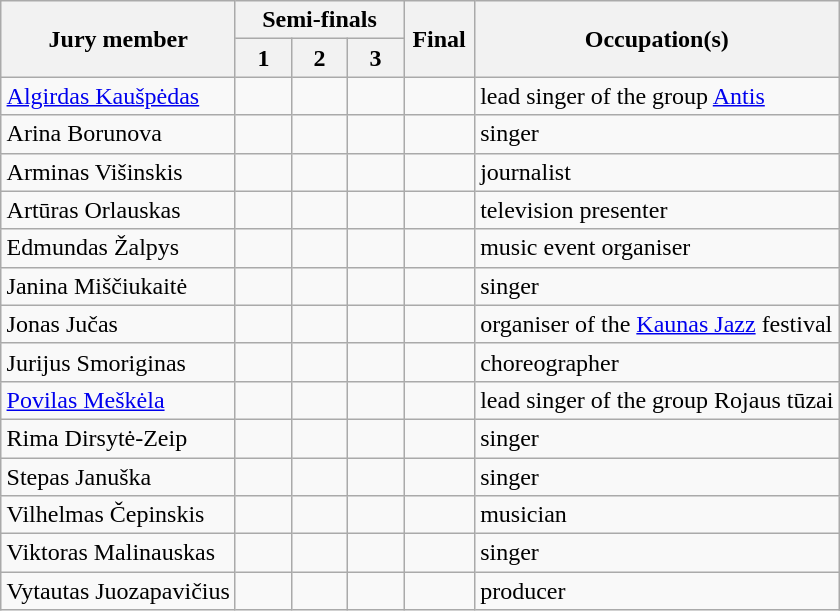<table class="wikitable plainrowheaders" style="margin: 1em auto 1em auto; text-align:left;">
<tr>
<th rowspan="2"><strong>Jury member</strong></th>
<th colspan="3">Semi-finals</th>
<th rowspan="2" width="40">Final</th>
<th rowspan="2">Occupation(s)</th>
</tr>
<tr>
<th width="30">1</th>
<th width="30">2</th>
<th width="30">3</th>
</tr>
<tr>
<td><a href='#'>Algirdas Kaušpėdas</a></td>
<td></td>
<td></td>
<td></td>
<td></td>
<td>lead singer of the group <a href='#'>Antis</a></td>
</tr>
<tr>
<td>Arina Borunova</td>
<td></td>
<td></td>
<td></td>
<td></td>
<td>singer</td>
</tr>
<tr>
<td>Arminas Višinskis</td>
<td></td>
<td></td>
<td></td>
<td></td>
<td>journalist</td>
</tr>
<tr>
<td>Artūras Orlauskas</td>
<td></td>
<td></td>
<td></td>
<td></td>
<td>television presenter</td>
</tr>
<tr>
<td>Edmundas Žalpys</td>
<td></td>
<td></td>
<td></td>
<td></td>
<td>music event organiser</td>
</tr>
<tr>
<td>Janina Miščiukaitė</td>
<td></td>
<td></td>
<td></td>
<td></td>
<td>singer</td>
</tr>
<tr>
<td>Jonas Jučas</td>
<td></td>
<td></td>
<td></td>
<td></td>
<td>organiser of the <a href='#'>Kaunas Jazz</a> festival</td>
</tr>
<tr>
<td>Jurijus Smoriginas</td>
<td></td>
<td></td>
<td></td>
<td></td>
<td>choreographer</td>
</tr>
<tr>
<td><a href='#'>Povilas Meškėla</a></td>
<td></td>
<td></td>
<td></td>
<td></td>
<td>lead singer of the group Rojaus tūzai</td>
</tr>
<tr>
<td>Rima Dirsytė-Zeip</td>
<td></td>
<td></td>
<td></td>
<td></td>
<td>singer</td>
</tr>
<tr>
<td>Stepas Januška</td>
<td></td>
<td></td>
<td></td>
<td></td>
<td>singer</td>
</tr>
<tr>
<td>Vilhelmas Čepinskis</td>
<td></td>
<td></td>
<td></td>
<td></td>
<td>musician</td>
</tr>
<tr>
<td>Viktoras Malinauskas</td>
<td></td>
<td></td>
<td></td>
<td></td>
<td>singer</td>
</tr>
<tr>
<td>Vytautas Juozapavičius</td>
<td></td>
<td></td>
<td></td>
<td></td>
<td>producer</td>
</tr>
</table>
